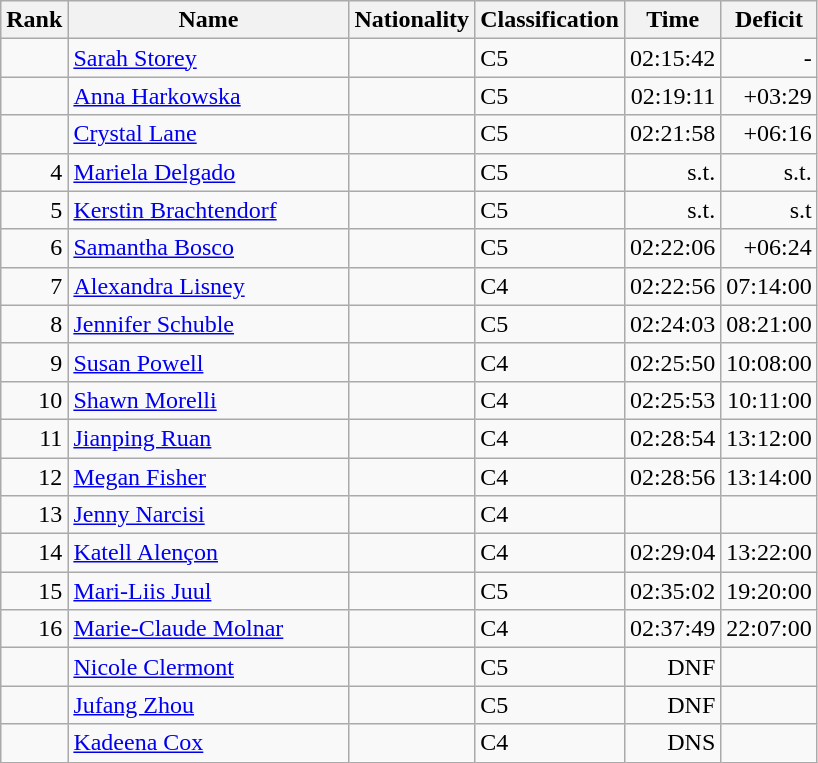<table class="wikitable sortable" style="text-align:left">
<tr>
<th width=20>Rank</th>
<th width=180>Name</th>
<th>Nationality</th>
<th>Classification</th>
<th>Time</th>
<th>Deficit</th>
</tr>
<tr>
<td align=right></td>
<td><a href='#'>Sarah Storey</a></td>
<td></td>
<td>C5</td>
<td align=right>02:15:42</td>
<td align=right>-</td>
</tr>
<tr>
<td align=right></td>
<td><a href='#'>Anna Harkowska</a></td>
<td></td>
<td>C5</td>
<td align=right>02:19:11</td>
<td align=right>+03:29</td>
</tr>
<tr>
<td align=right></td>
<td><a href='#'>Crystal Lane</a></td>
<td></td>
<td>C5</td>
<td align=right>02:21:58</td>
<td align=right>+06:16</td>
</tr>
<tr>
<td align=right>4</td>
<td><a href='#'>Mariela Delgado</a></td>
<td></td>
<td>C5</td>
<td align=right>s.t.</td>
<td align=right>s.t.</td>
</tr>
<tr>
<td align=right>5</td>
<td><a href='#'>Kerstin Brachtendorf</a></td>
<td></td>
<td>C5</td>
<td align=right>s.t.</td>
<td align=right>s.t</td>
</tr>
<tr>
<td align=right>6</td>
<td><a href='#'>Samantha Bosco</a></td>
<td></td>
<td>C5</td>
<td align=right>02:22:06</td>
<td align=right>+06:24</td>
</tr>
<tr>
<td align=right>7</td>
<td><a href='#'>Alexandra Lisney</a></td>
<td></td>
<td>C4</td>
<td align=right>02:22:56</td>
<td align=right>07:14:00</td>
</tr>
<tr>
<td align=right>8</td>
<td><a href='#'>Jennifer Schuble</a></td>
<td></td>
<td>C5</td>
<td align=right>02:24:03</td>
<td align=right>08:21:00</td>
</tr>
<tr>
<td align=right>9</td>
<td><a href='#'>Susan Powell</a></td>
<td></td>
<td>C4</td>
<td align=right>02:25:50</td>
<td align=right>10:08:00</td>
</tr>
<tr>
<td align=right>10</td>
<td><a href='#'>Shawn Morelli</a></td>
<td></td>
<td>C4</td>
<td align=right>02:25:53</td>
<td align=right>10:11:00</td>
</tr>
<tr>
<td align=right>11</td>
<td><a href='#'>Jianping Ruan</a></td>
<td></td>
<td>C4</td>
<td align=right>02:28:54</td>
<td align=right>13:12:00</td>
</tr>
<tr>
<td align=right>12</td>
<td><a href='#'>Megan Fisher</a></td>
<td></td>
<td>C4</td>
<td align=right>02:28:56</td>
<td align=right>13:14:00</td>
</tr>
<tr>
<td align=right>13</td>
<td><a href='#'>Jenny Narcisi</a></td>
<td></td>
<td>C4</td>
<td align=right></td>
<td align=right></td>
</tr>
<tr>
<td align=right>14</td>
<td><a href='#'>Katell Alençon</a></td>
<td></td>
<td>C4</td>
<td align=right>02:29:04</td>
<td align=right>13:22:00</td>
</tr>
<tr>
<td align=right>15</td>
<td><a href='#'>Mari-Liis Juul</a></td>
<td></td>
<td>C5</td>
<td align=right>02:35:02</td>
<td align=right>19:20:00</td>
</tr>
<tr>
<td align=right>16</td>
<td><a href='#'>Marie-Claude Molnar</a></td>
<td></td>
<td>C4</td>
<td align=right>02:37:49</td>
<td align=right>22:07:00</td>
</tr>
<tr>
<td></td>
<td><a href='#'>Nicole Clermont</a></td>
<td></td>
<td>C5</td>
<td align=right>DNF</td>
<td align=right></td>
</tr>
<tr>
<td></td>
<td><a href='#'>Jufang Zhou</a></td>
<td></td>
<td>C5</td>
<td align=right>DNF</td>
<td align=right></td>
</tr>
<tr>
<td></td>
<td><a href='#'>Kadeena Cox</a></td>
<td></td>
<td>C4</td>
<td align=right>DNS</td>
<td align=right></td>
</tr>
</table>
